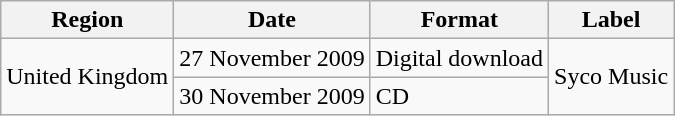<table class=wikitable>
<tr>
<th>Region</th>
<th>Date</th>
<th>Format</th>
<th>Label</th>
</tr>
<tr>
<td rowspan="2">United Kingdom</td>
<td>27 November 2009</td>
<td>Digital download</td>
<td rowspan="2">Syco Music</td>
</tr>
<tr>
<td>30 November 2009</td>
<td>CD</td>
</tr>
</table>
